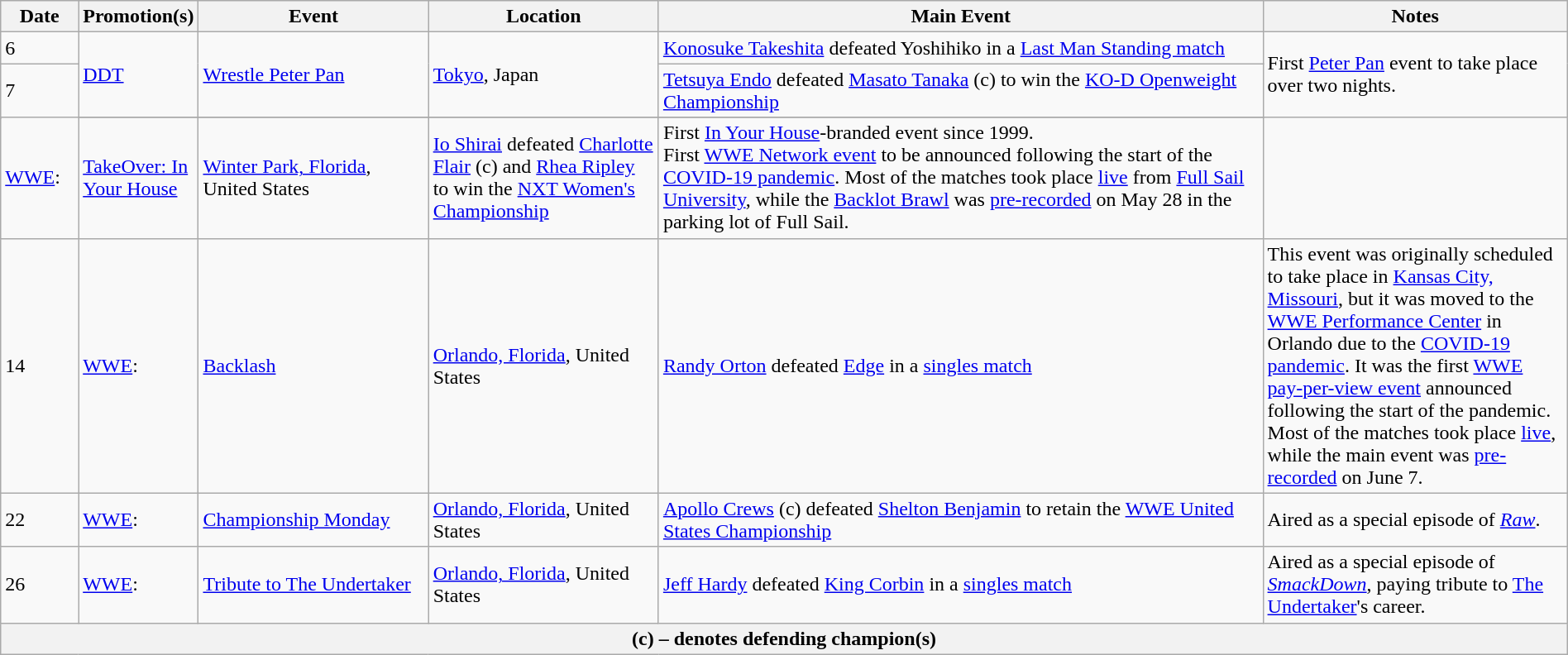<table class="wikitable" style="width:100%;">
<tr>
<th width=5%>Date</th>
<th width=5%>Promotion(s)</th>
<th width=15%>Event</th>
<th width=15%>Location</th>
<th width=40%>Main Event</th>
<th width=20%>Notes</th>
</tr>
<tr>
<td>6</td>
<td rowspan=2><a href='#'>DDT</a></td>
<td rowspan=2><a href='#'>Wrestle Peter Pan</a></td>
<td rowspan=2><a href='#'>Tokyo</a>, Japan</td>
<td><a href='#'>Konosuke Takeshita</a> defeated Yoshihiko in a <a href='#'>Last Man Standing match</a></td>
<td rowspan=2>First <a href='#'>Peter Pan</a> event to take place over two nights.</td>
</tr>
<tr>
<td rowspan=2>7</td>
<td><a href='#'>Tetsuya Endo</a> defeated <a href='#'>Masato Tanaka</a> (c) to win the <a href='#'>KO-D Openweight Championship</a></td>
</tr>
<tr>
</tr>
<tr>
<td><a href='#'>WWE</a>:</td>
<td><a href='#'>TakeOver: In Your House</a></td>
<td><a href='#'>Winter Park, Florida</a>, United States</td>
<td><a href='#'>Io Shirai</a> defeated <a href='#'>Charlotte Flair</a> (c) and <a href='#'>Rhea Ripley</a> to win the <a href='#'>NXT Women's Championship</a></td>
<td>First <a href='#'>In Your House</a>-branded event since 1999.<br>First <a href='#'>WWE Network event</a> to be announced following the start of the <a href='#'>COVID-19 pandemic</a>. Most of the matches took place <a href='#'>live</a> from <a href='#'>Full Sail University</a>, while the <a href='#'>Backlot Brawl</a> was <a href='#'>pre-recorded</a> on May 28 in the parking lot of Full Sail.</td>
</tr>
<tr>
<td>14</td>
<td><a href='#'>WWE</a>:</td>
<td><a href='#'>Backlash</a></td>
<td><a href='#'>Orlando, Florida</a>, United States</td>
<td><a href='#'>Randy Orton</a> defeated <a href='#'>Edge</a> in a <a href='#'>singles match</a></td>
<td>This event was originally scheduled to take place in <a href='#'>Kansas City, Missouri</a>, but it was moved to the <a href='#'>WWE Performance Center</a> in Orlando due to the <a href='#'>COVID-19 pandemic</a>. It was the first <a href='#'>WWE pay-per-view event</a> announced following the start of the pandemic. Most of the matches took place <a href='#'>live</a>, while the main event was <a href='#'>pre-recorded</a> on June 7.</td>
</tr>
<tr>
<td>22</td>
<td><a href='#'>WWE</a>:</td>
<td><a href='#'>Championship Monday</a></td>
<td><a href='#'>Orlando, Florida</a>, United States</td>
<td><a href='#'>Apollo Crews</a> (c) defeated <a href='#'>Shelton Benjamin</a> to retain the <a href='#'>WWE United States Championship</a></td>
<td>Aired as a special episode of <em><a href='#'>Raw</a></em>.</td>
</tr>
<tr>
<td>26</td>
<td><a href='#'>WWE</a>:</td>
<td><a href='#'>Tribute to The Undertaker</a></td>
<td><a href='#'>Orlando, Florida</a>, United States</td>
<td><a href='#'>Jeff Hardy</a> defeated <a href='#'>King Corbin</a> in a <a href='#'>singles match</a></td>
<td>Aired as a special episode of <em><a href='#'>SmackDown</a></em>, paying tribute to <a href='#'>The Undertaker</a>'s career.</td>
</tr>
<tr>
<th colspan="6">(c) – denotes defending champion(s)</th>
</tr>
</table>
